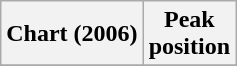<table class="wikitable">
<tr>
<th>Chart (2006)</th>
<th>Peak<br>position</th>
</tr>
<tr>
</tr>
</table>
